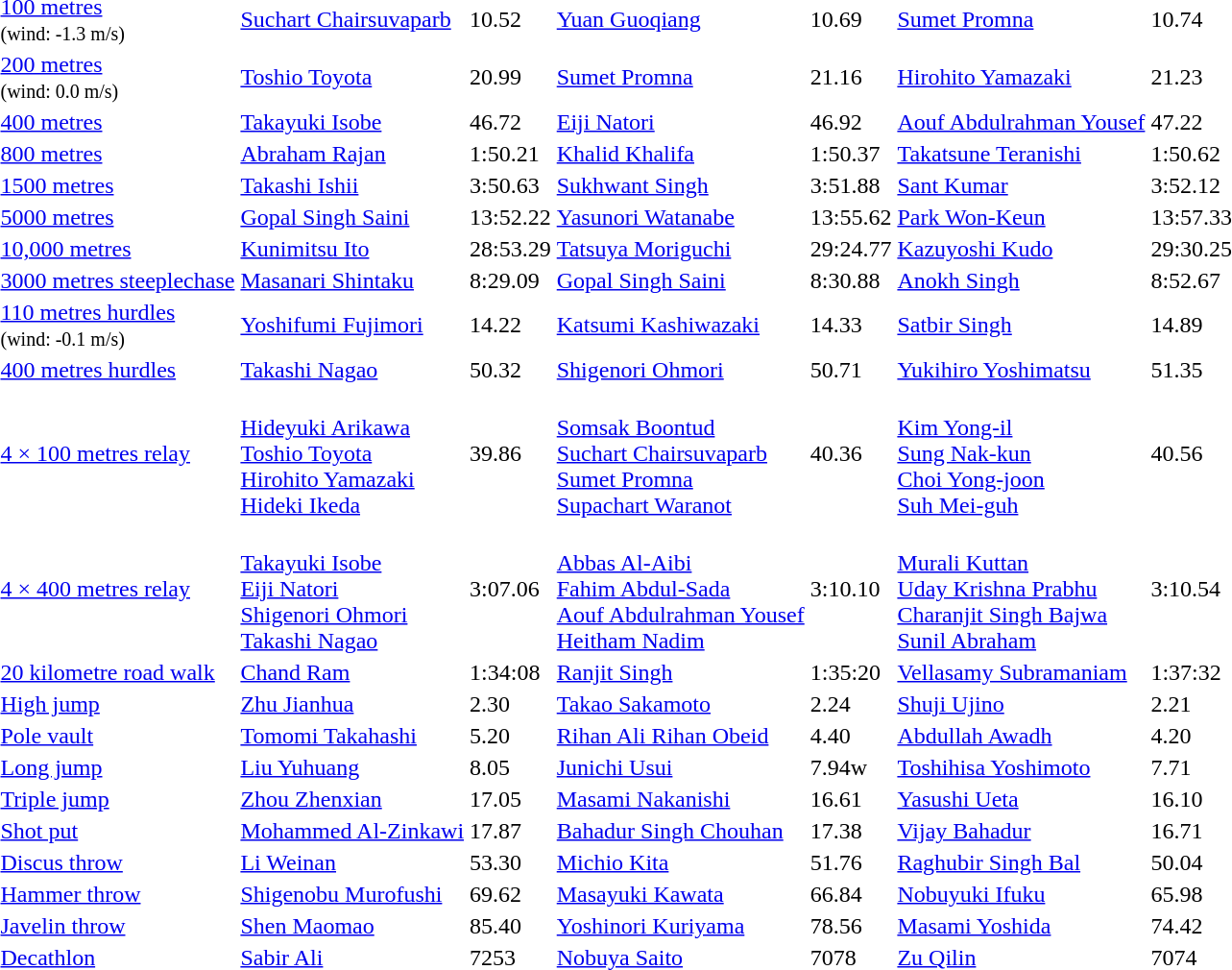<table>
<tr>
<td><a href='#'>100 metres</a><br><small>(wind: -1.3 m/s)</small></td>
<td><a href='#'>Suchart Chairsuvaparb</a><br></td>
<td>10.52</td>
<td><a href='#'>Yuan Guoqiang</a><br></td>
<td>10.69</td>
<td><a href='#'>Sumet Promna</a><br></td>
<td>10.74</td>
</tr>
<tr>
<td><a href='#'>200 metres</a><br><small>(wind: 0.0 m/s)</small></td>
<td><a href='#'>Toshio Toyota</a><br></td>
<td>20.99</td>
<td><a href='#'>Sumet Promna</a><br></td>
<td>21.16</td>
<td><a href='#'>Hirohito Yamazaki</a><br></td>
<td>21.23</td>
</tr>
<tr>
<td><a href='#'>400 metres</a></td>
<td><a href='#'>Takayuki Isobe</a><br></td>
<td>46.72</td>
<td><a href='#'>Eiji Natori</a><br></td>
<td>46.92</td>
<td><a href='#'>Aouf Abdulrahman Yousef</a><br></td>
<td>47.22</td>
</tr>
<tr>
<td><a href='#'>800 metres</a></td>
<td><a href='#'>Abraham Rajan</a><br></td>
<td>1:50.21</td>
<td><a href='#'>Khalid Khalifa</a><br></td>
<td>1:50.37</td>
<td><a href='#'>Takatsune Teranishi</a><br></td>
<td>1:50.62</td>
</tr>
<tr>
<td><a href='#'>1500 metres</a></td>
<td><a href='#'>Takashi Ishii</a><br></td>
<td>3:50.63</td>
<td><a href='#'>Sukhwant Singh</a><br></td>
<td>3:51.88</td>
<td><a href='#'>Sant Kumar</a><br></td>
<td>3:52.12</td>
</tr>
<tr>
<td><a href='#'>5000 metres</a></td>
<td><a href='#'>Gopal Singh Saini</a><br></td>
<td>13:52.22</td>
<td><a href='#'>Yasunori Watanabe</a><br></td>
<td>13:55.62</td>
<td><a href='#'>Park Won-Keun</a><br></td>
<td>13:57.33</td>
</tr>
<tr>
<td><a href='#'>10,000 metres</a></td>
<td><a href='#'>Kunimitsu Ito</a><br></td>
<td>28:53.29</td>
<td><a href='#'>Tatsuya Moriguchi</a><br></td>
<td>29:24.77</td>
<td><a href='#'>Kazuyoshi Kudo</a><br></td>
<td>29:30.25</td>
</tr>
<tr>
<td><a href='#'>3000 metres steeplechase</a></td>
<td><a href='#'>Masanari Shintaku</a><br></td>
<td>8:29.09</td>
<td><a href='#'>Gopal Singh Saini</a><br></td>
<td>8:30.88</td>
<td><a href='#'>Anokh Singh</a><br></td>
<td>8:52.67</td>
</tr>
<tr>
<td><a href='#'>110 metres hurdles</a><br><small>(wind: -0.1 m/s)</small></td>
<td><a href='#'>Yoshifumi Fujimori</a><br></td>
<td>14.22</td>
<td><a href='#'>Katsumi Kashiwazaki</a><br></td>
<td>14.33</td>
<td><a href='#'>Satbir Singh</a><br></td>
<td>14.89</td>
</tr>
<tr>
<td><a href='#'>400 metres hurdles</a></td>
<td><a href='#'>Takashi Nagao</a><br></td>
<td>50.32</td>
<td><a href='#'>Shigenori Ohmori</a><br></td>
<td>50.71</td>
<td><a href='#'>Yukihiro Yoshimatsu</a><br></td>
<td>51.35</td>
</tr>
<tr>
<td><a href='#'>4 × 100 metres relay</a></td>
<td><br><a href='#'>Hideyuki Arikawa</a><br><a href='#'>Toshio Toyota</a><br><a href='#'>Hirohito Yamazaki</a><br><a href='#'>Hideki Ikeda</a></td>
<td>39.86</td>
<td><br><a href='#'>Somsak Boontud</a><br><a href='#'>Suchart Chairsuvaparb</a><br><a href='#'>Sumet Promna</a><br><a href='#'>Supachart Waranot</a></td>
<td>40.36</td>
<td><br><a href='#'>Kim Yong-il</a><br><a href='#'>Sung Nak-kun</a><br><a href='#'>Choi Yong-joon</a><br><a href='#'>Suh Mei-guh</a></td>
<td>40.56</td>
</tr>
<tr>
<td><a href='#'>4 × 400 metres relay</a></td>
<td><br><a href='#'>Takayuki Isobe</a><br><a href='#'>Eiji Natori</a><br><a href='#'>Shigenori Ohmori</a><br><a href='#'>Takashi Nagao</a></td>
<td>3:07.06</td>
<td><br><a href='#'>Abbas Al-Aibi</a><br><a href='#'>Fahim Abdul-Sada</a><br><a href='#'>Aouf Abdulrahman Yousef</a><br><a href='#'>Heitham Nadim</a></td>
<td>3:10.10</td>
<td><br><a href='#'>Murali Kuttan</a><br><a href='#'>Uday Krishna Prabhu</a><br><a href='#'>Charanjit Singh Bajwa</a><br><a href='#'>Sunil Abraham</a></td>
<td>3:10.54</td>
</tr>
<tr>
<td><a href='#'>20 kilometre road walk</a></td>
<td><a href='#'>Chand Ram</a><br></td>
<td>1:34:08</td>
<td><a href='#'>Ranjit Singh</a><br></td>
<td>1:35:20</td>
<td><a href='#'>Vellasamy Subramaniam</a><br></td>
<td>1:37:32</td>
</tr>
<tr>
<td><a href='#'>High jump</a></td>
<td><a href='#'>Zhu Jianhua</a><br></td>
<td>2.30</td>
<td><a href='#'>Takao Sakamoto</a><br></td>
<td>2.24</td>
<td><a href='#'>Shuji Ujino</a><br></td>
<td>2.21</td>
</tr>
<tr>
<td><a href='#'>Pole vault</a></td>
<td><a href='#'>Tomomi Takahashi</a><br></td>
<td>5.20</td>
<td><a href='#'>Rihan Ali Rihan Obeid</a><br></td>
<td>4.40</td>
<td><a href='#'>Abdullah Awadh</a><br></td>
<td>4.20</td>
</tr>
<tr>
<td><a href='#'>Long jump</a></td>
<td><a href='#'>Liu Yuhuang</a><br></td>
<td>8.05</td>
<td><a href='#'>Junichi Usui</a><br></td>
<td>7.94w</td>
<td><a href='#'>Toshihisa Yoshimoto</a><br></td>
<td>7.71</td>
</tr>
<tr>
<td><a href='#'>Triple jump</a></td>
<td><a href='#'>Zhou Zhenxian</a><br></td>
<td>17.05</td>
<td><a href='#'>Masami Nakanishi</a><br></td>
<td>16.61</td>
<td><a href='#'>Yasushi Ueta</a><br></td>
<td>16.10</td>
</tr>
<tr>
<td><a href='#'>Shot put</a></td>
<td><a href='#'>Mohammed Al-Zinkawi</a><br></td>
<td>17.87</td>
<td><a href='#'>Bahadur Singh Chouhan</a><br></td>
<td>17.38</td>
<td><a href='#'>Vijay Bahadur</a><br></td>
<td>16.71</td>
</tr>
<tr>
<td><a href='#'>Discus throw</a></td>
<td><a href='#'>Li Weinan</a><br></td>
<td>53.30</td>
<td><a href='#'>Michio Kita</a><br></td>
<td>51.76</td>
<td><a href='#'>Raghubir Singh Bal</a><br></td>
<td>50.04</td>
</tr>
<tr>
<td><a href='#'>Hammer throw</a></td>
<td><a href='#'>Shigenobu Murofushi</a><br></td>
<td>69.62</td>
<td><a href='#'>Masayuki Kawata</a><br></td>
<td>66.84</td>
<td><a href='#'>Nobuyuki Ifuku</a><br></td>
<td>65.98</td>
</tr>
<tr>
<td><a href='#'>Javelin throw</a></td>
<td><a href='#'>Shen Maomao</a><br></td>
<td>85.40</td>
<td><a href='#'>Yoshinori Kuriyama</a><br></td>
<td>78.56</td>
<td><a href='#'>Masami Yoshida</a><br></td>
<td>74.42</td>
</tr>
<tr>
<td><a href='#'>Decathlon</a></td>
<td><a href='#'>Sabir Ali</a><br></td>
<td>7253</td>
<td><a href='#'>Nobuya Saito</a><br></td>
<td>7078</td>
<td><a href='#'>Zu Qilin</a><br></td>
<td>7074</td>
</tr>
</table>
